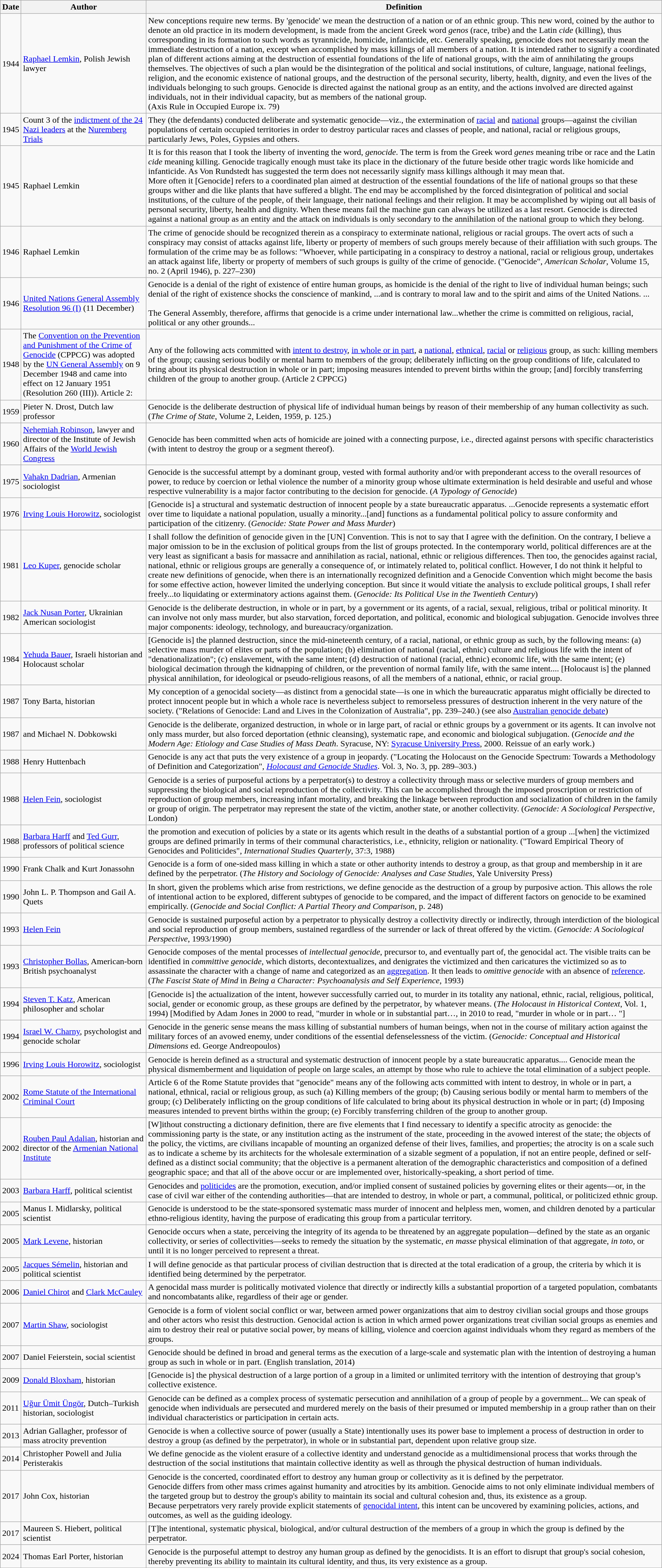<table class="wikitable">
<tr>
<th>Date</th>
<th>Author</th>
<th>Definition</th>
</tr>
<tr>
<td>1944</td>
<td><a href='#'>Raphael Lemkin</a>, Polish Jewish lawyer</td>
<td>New conceptions require new terms. By 'genocide' we mean the destruction of a nation or of an ethnic group. This new word, coined by the author to denote an old practice in its modern development, is made from the ancient Greek word <em>genos</em> (race, tribe) and the Latin <em>cide</em> (killing), thus corresponding in its formation to such words as tyrannicide, homicide, infanticide, etc. Generally speaking, genocide does not necessarily mean the immediate destruction of a nation, except when accomplished by mass killings of all members of a nation. It is intended rather to signify a coordinated plan of different actions aiming at the destruction of essential foundations of the life of national groups, with the aim of annihilating the groups themselves. The objectives of such a plan would be the disintegration of the political and social institutions, of culture, language, national feelings, religion, and the economic existence of national groups, and the destruction of the personal security, liberty, health, dignity, and even the lives of the individuals belonging to such groups. Genocide is directed against the national group as an entity, and the actions involved are directed against individuals, not in their individual capacity, but as members of the national group.<br>(Axis Rule in Occupied Europe ix. 79)</td>
</tr>
<tr>
<td>1945</td>
<td>Count 3 of the <a href='#'>indictment of the 24 Nazi leaders</a> at the <a href='#'>Nuremberg Trials</a></td>
<td>They (the defendants) conducted deliberate and systematic genocide—viz., the extermination of <a href='#'>racial</a> and <a href='#'>national</a> groups—against the civilian populations of certain occupied territories in order to destroy particular races and classes of people, and national, racial or religious groups, particularly Jews, Poles, Gypsies and others.</td>
</tr>
<tr>
<td>1945</td>
<td>Raphael Lemkin</td>
<td>It is for this reason that I took the liberty of inventing the word, <em>genocide</em>. The term is from the Greek word <em>genes</em> meaning tribe or race and the Latin <em>cide</em> meaning killing. Genocide tragically enough must take its place in the dictionary of the future beside other tragic words like homicide and infanticide. As Von Rundstedt has suggested the term does not necessarily signify mass killings although it may mean that.<br>More often it [Genocide] refers to a coordinated plan aimed at destruction of the essential foundations of the life of national groups so that these groups wither and die like plants that have suffered a blight. The end may be accomplished by the forced disintegration of political and social institutions, of the culture of the people, of their language, their national feelings and their religion. It may be accomplished by wiping out all basis of personal security, liberty, health and dignity. When these means fail the machine gun can always be utilized as a last resort. Genocide is directed against a national group as an entity and the attack on individuals is only secondary to the annihilation of the national group to which they belong.</td>
</tr>
<tr>
<td>1946</td>
<td>Raphael Lemkin</td>
<td>The crime of genocide should be recognized therein as a conspiracy to exterminate national, religious or racial groups. The overt acts of such a conspiracy may consist of attacks against life, liberty or property of members of such groups merely because of their affiliation with such groups. The formulation of the crime may be as follows: "Whoever, while participating in a conspiracy to destroy a national, racial or religious group, undertakes an attack against life, liberty or property of members of such groups is guilty of the crime of genocide. ("Genocide", <em>American Scholar</em>, Volume 15, no. 2 (April 1946), p. 227–230)</td>
</tr>
<tr>
<td>1946</td>
<td><a href='#'>United Nations General Assembly Resolution 96 (I)</a> (11 December)</td>
<td>Genocide is a denial of the right of existence of entire human groups, as homicide is the denial of the right to live of individual human beings; such denial of the right of existence shocks the conscience of mankind, ...and is contrary to moral law and to the spirit and aims of the United Nations. ...<br><br>The General Assembly, therefore, affirms that genocide is a crime under international law...whether the crime is committed on religious, racial, political or any other grounds...</td>
</tr>
<tr>
<td>1948</td>
<td>The <a href='#'>Convention on the Prevention and Punishment of the Crime of Genocide</a> (CPPCG) was adopted by the <a href='#'>UN General Assembly</a> on 9 December 1948 and came into effect on 12 January 1951 (Resolution 260 (III)). Article 2:</td>
<td>Any of the following acts committed with <a href='#'>intent to destroy</a>, <a href='#'>in whole or in part</a>, a <a href='#'>national</a>, <a href='#'>ethnical</a>, <a href='#'>racial</a> or <a href='#'>religious</a> group, as such: killing members of the group; causing serious bodily or mental harm to members of the group; deliberately inflicting on the group conditions of life, calculated to bring about its physical destruction in whole or in part; imposing measures intended to prevent births within the group; [and] forcibly transferring children of the group to another group. (Article 2 CPPCG)</td>
</tr>
<tr>
<td>1959</td>
<td>Pieter N. Drost, Dutch law professor</td>
<td>Genocide is the deliberate destruction of physical life of individual human beings by reason of their membership of any human collectivity as such. (<em>The Crime of State</em>, Volume 2, Leiden, 1959, p. 125.)</td>
</tr>
<tr>
<td>1960</td>
<td><a href='#'>Nehemiah Robinson</a>, lawyer and director of the Institute of Jewish Affairs of the <a href='#'>World Jewish Congress</a></td>
<td>Genocide has been committed when acts of homicide are joined with a connecting purpose, i.e., directed against persons with specific characteristics (with intent to destroy the group or a segment thereof).</td>
</tr>
<tr>
<td>1975</td>
<td><a href='#'>Vahakn Dadrian</a>, Armenian sociologist</td>
<td>Genocide is the successful attempt by a dominant group, vested with formal authority and/or with preponderant access to the overall resources of power, to reduce by coercion or lethal violence the number of a minority group whose ultimate extermination is held desirable and useful and whose respective vulnerability is a major factor contributing to the decision for genocide. (<em>A Typology of Genocide</em>)</td>
</tr>
<tr>
<td>1976</td>
<td><a href='#'>Irving Louis Horowitz</a>, sociologist</td>
<td>[Genocide is] a structural and systematic destruction of innocent people by a state bureaucratic apparatus. ...Genocide represents a systematic effort over time to liquidate a national population, usually a minority...[and] functions as a fundamental political policy to assure conformity and participation of the citizenry. (<em>Genocide: State Power and Mass Murder</em>)</td>
</tr>
<tr>
<td>1981</td>
<td><a href='#'>Leo Kuper</a>, genocide scholar</td>
<td>I shall follow the definition of genocide given in the [UN] Convention. This is not to say that I agree with the definition. On the contrary, I believe a major omission to be in the exclusion of political groups from the list of groups protected. In the contemporary world, political differences are at the very least as significant a basis for massacre and annihilation as racial, national, ethnic or religious differences. Then too, the genocides against racial, national, ethnic or religious groups are generally a consequence of, or intimately related to, political conflict. However, I do not think it helpful to create new definitions of genocide, when there is an internationally recognized definition and a Genocide Convention which might become the basis for some effective action, however limited the underlying conception. But since it would vitiate the analysis to exclude political groups, I shall refer freely...to liquidating or exterminatory actions against them. (<em>Genocide: Its Political Use in the Twentieth Century</em>)</td>
</tr>
<tr>
<td>1982</td>
<td><a href='#'>Jack Nusan Porter</a>, Ukrainian American sociologist</td>
<td>Genocide is the deliberate destruction, in whole or in part, by a government or its agents, of a racial, sexual, religious, tribal or political minority. It can involve not only mass murder, but also starvation, forced deportation, and political, economic and biological subjugation. Genocide involves three major components: ideology, technology, and bureaucracy/organization.</td>
</tr>
<tr>
<td>1984</td>
<td><a href='#'>Yehuda Bauer</a>, Israeli historian and Holocaust scholar</td>
<td>[Genocide is] the planned destruction, since the mid-nineteenth century, of a racial, national, or ethnic group as such, by the following means: (a) selective mass murder of elites or parts of the population; (b) elimination of national (racial, ethnic) culture and religious life with the intent of "denationalization"; (c) enslavement, with the same intent; (d) destruction of national (racial, ethnic) economic life, with the same intent; (e) biological decimation through the kidnapping of children, or the prevention of normal family life, with the same intent.... [Holocaust is] the planned physical annihilation, for ideological or pseudo-religious reasons, of all the members of a national, ethnic, or racial group.</td>
</tr>
<tr>
<td>1987</td>
<td>Tony Barta, historian</td>
<td>My conception of a genocidal society—as distinct from a genocidal state—is one in which the bureaucratic apparatus might officially be directed to protect innocent people but in which a whole race is nevertheless subject to remorseless pressures of destruction inherent in the very nature of the society. ("Relations of Genocide: Land and Lives in the Colonization of Australia", pp. 239–240.) (see also <a href='#'>Australian genocide debate</a>)</td>
</tr>
<tr>
<td>1987</td>
<td> and Michael N. Dobkowski</td>
<td>Genocide is the deliberate, organized destruction, in whole or in large part, of racial or ethnic groups by a government or its agents. It can involve not only mass murder, but also forced deportation (ethnic cleansing), systematic rape, and economic and biological subjugation. (<em>Genocide and the Modern Age: Etiology and Case Studies of Mass Death</em>. Syracuse, NY: <a href='#'>Syracuse University Press</a>, 2000. Reissue of an early work.)</td>
</tr>
<tr>
<td>1988</td>
<td>Henry Huttenbach</td>
<td>Genocide is any act that puts the very existence of a group in jeopardy. ("Locating the Holocaust on the Genocide Spectrum: Towards a Methodology of Definition and Categorization", <em><a href='#'>Holocaust and Genocide Studies</a></em>. Vol. 3, No. 3, pp. 289–303.)</td>
</tr>
<tr>
<td>1988</td>
<td><a href='#'>Helen Fein</a>, sociologist</td>
<td>Genocide is a series of purposeful actions by a perpetrator(s) to destroy a collectivity through mass or selective murders of group members and suppressing the biological and social reproduction of the collectivity. This can be accomplished through the imposed proscription or restriction of reproduction of group members, increasing infant mortality, and breaking the linkage between reproduction and socialization of children in the family or group of origin. The perpetrator may represent the state of the victim, another state, or another collectivity. (<em>Genocide: A Sociological Perspective</em>, London)</td>
</tr>
<tr>
<td>1988</td>
<td><a href='#'>Barbara Harff</a> and <a href='#'>Ted Gurr</a>, professors of political science</td>
<td>the promotion and execution of policies by a state or its agents which result in the deaths of a substantial portion of a group ...[when] the victimized groups are defined primarily in terms of their communal characteristics, i.e., ethnicity, religion or nationality. ("Toward Empirical Theory of Genocides and Politicides", <em>International Studies Quarterly</em>, 37:3, 1988)</td>
</tr>
<tr>
<td>1990</td>
<td>Frank Chalk and Kurt Jonassohn</td>
<td>Genocide is a form of one-sided mass killing in which a state or other authority intends to destroy a group, as that group and membership in it are defined by the perpetrator. (<em>The History and Sociology of Genocide: Analyses and Case Studies</em>, Yale University Press)</td>
</tr>
<tr>
<td>1990</td>
<td>John L. P. Thompson and Gail A. Quets</td>
<td>In short, given the problems which arise from restrictions, we define genocide as the destruction of a group by purposive action. This allows the role of intentional action to be explored, different subtypes of genocide to be compared, and the impact of different factors on genocide to be examined empirically. (<em>Genocide and Social Conflict: A Partial Theory and Comparison</em>, p. 248)</td>
</tr>
<tr>
<td>1993</td>
<td><a href='#'>Helen Fein</a></td>
<td>Genocide is sustained purposeful action by a perpetrator to physically destroy a collectivity directly or indirectly, through interdiction of the biological and social reproduction of group members, sustained regardless of the surrender or lack of threat offered by the victim. (<em>Genocide: A Sociological Perspective</em>, 1993/1990)</td>
</tr>
<tr>
<td>1993</td>
<td><a href='#'>Christopher Bollas</a>, American-born British psychoanalyst</td>
<td>Genocide composes of the mental processes of <em>intellectual genocide</em>, precursor to, and eventually part of, the genocidal act. The visible traits can be identified in <em>committive genocide</em>, which distorts, decontextualizes, and denigrates the victimized and then caricatures the victimized so as to assassinate the character with a change of name and categorized as an <a href='#'>aggregation</a>. It then leads to <em>omittive genocide</em> with an absence of <a href='#'>reference</a>. (<em>The Fascist State of Mind</em> in <em>Being a Character: Psychoanalysis and Self Experience</em>, 1993)</td>
</tr>
<tr>
<td>1994</td>
<td><a href='#'>Steven T. Katz</a>, American philosopher and scholar</td>
<td>[Genocide is] the actualization of the intent, however successfully carried out, to murder in its totality any national, ethnic, racial, religious, political, social, gender or economic group, as these groups are defined by the perpetrator, by whatever means. (<em>The Holocaust in Historical Context</em>, Vol. 1, 1994) [Modified by Adam Jones in 2000 to read, "murder in whole or in substantial part…, in 2010 to read, "murder in whole or in part… "]</td>
</tr>
<tr>
<td>1994</td>
<td><a href='#'>Israel W. Charny</a>, psychologist and genocide scholar</td>
<td>Genocide in the generic sense means the mass killing of substantial numbers of human beings, when not in the course of military action against the military forces of an avowed enemy, under conditions of the essential defenselessness of the victim. (<em>Genocide: Conceptual and Historical Dimensions</em> ed. George Andreopoulos)</td>
</tr>
<tr>
<td>1996</td>
<td><a href='#'>Irving Louis Horowitz</a>, sociologist</td>
<td>Genocide is herein defined as a structural and systematic destruction of innocent people by a state bureaucratic apparatus.... Genocide mean the physical dismemberment and liquidation of people on large scales, an attempt by those who rule to achieve the total elimination of a subject people.</td>
</tr>
<tr>
<td>2002</td>
<td><a href='#'>Rome Statute of the International Criminal Court</a></td>
<td>Article 6 of the Rome Statute provides that "genocide" means any of the following acts committed with intent to destroy, in whole or in part, a national, ethnical, racial or religious group, as such (a) Killing members of the group; (b) Causing serious bodily or mental harm to members of the group; (c) Deliberately inflicting on the group conditions of life calculated to bring about its physical destruction in whole or in part; (d) Imposing measures intended to prevent births within the group; (e) Forcibly transferring children of the group to another group.</td>
</tr>
<tr>
<td>2002</td>
<td><a href='#'>Rouben Paul Adalian</a>, historian and director of the <a href='#'>Armenian National Institute</a></td>
<td>[W]ithout constructing a dictionary definition, there are five elements that I find necessary to identify a specific atrocity as genocide: the commissioning party is the state, or any institution acting as the instrument of the state, proceeding in the avowed interest of the state; the objects of the policy, the victims, are civilians incapable of mounting an organized defense of their lives, families, and properties; the atrocity is on a scale such as to indicate a scheme by its architects for the wholesale extermination of a sizable segment of a population, if not an entire people, defined or self-defined as a distinct social community; that the objective is a permanent alteration of the demographic characteristics and composition of a defined geographic space; and that all of the above occur or are implemented over, historically-speaking, a short period of time.</td>
</tr>
<tr>
<td>2003</td>
<td><a href='#'>Barbara Harff</a>, political scientist</td>
<td>Genocides and <a href='#'>politicides</a> are the promotion, execution, and/or implied consent of sustained policies by governing elites or their agents—or, in the case of civil war either of the contending authorities—that are intended to destroy, in whole or part, a communal, political, or politicized ethnic group.</td>
</tr>
<tr>
<td>2005</td>
<td>Manus I. Midlarsky, political scientist</td>
<td>Genocide is understood to be the state-sponsored systematic mass murder of innocent and helpless men, women, and children denoted by a particular ethno-religious identity, having the purpose of eradicating this group from a particular territory.</td>
</tr>
<tr>
<td>2005</td>
<td><a href='#'>Mark Levene</a>, historian</td>
<td>Genocide occurs when a state, perceiving the integrity of its agenda to be threatened by an aggregate population—defined by the state as an organic collectivity, or series of collectivities—seeks to remedy the situation by the systematic, <em>en masse</em> physical elimination of that aggregate, <em>in toto</em>, or until it is no longer perceived to represent a threat.</td>
</tr>
<tr>
<td>2005</td>
<td><a href='#'>Jacques Sémelin</a>, historian and political scientist</td>
<td>I will define genocide as that particular process of civilian destruction that is directed at the total eradication of a group, the criteria by which it is identified being determined by the perpetrator.</td>
</tr>
<tr>
<td>2006</td>
<td><a href='#'>Daniel Chirot</a> and <a href='#'>Clark McCauley</a></td>
<td>A genocidal mass murder is politically motivated violence that directly or indirectly kills a substantial proportion of a targeted population, combatants and noncombatants alike, regardless of their age or gender.</td>
</tr>
<tr>
<td>2007</td>
<td><a href='#'>Martin Shaw</a>, sociologist</td>
<td>Genocide is a form of violent social conflict or war, between armed power organizations that aim to destroy civilian social groups and those groups and other actors who resist this destruction. Genocidal action is action in which armed power organizations treat civilian social groups as enemies and aim to destroy their real or putative social power, by means of killing, violence and coercion against individuals whom they regard as members of the groups.</td>
</tr>
<tr>
<td>2007</td>
<td>Daniel Feierstein, social scientist</td>
<td>Genocide should be defined in broad and general terms as the execution of a large-scale and systematic plan with the intention of destroying a human group as such in whole or in part. (English translation, 2014)</td>
</tr>
<tr>
<td>2009</td>
<td><a href='#'>Donald Bloxham</a>, historian</td>
<td>[Genocide is] the physical destruction of a large portion of a group in a limited or unlimited territory with the intention of destroying that group’s collective existence.</td>
</tr>
<tr>
<td>2011</td>
<td><a href='#'>Uğur Ümit Üngör</a>, Dutch–Turkish historian, sociologist</td>
<td>Genocide can be defined as a complex process of systematic persecution and annihilation of a group of people by a government... We can speak of genocide when individuals are persecuted and murdered merely on the basis of their presumed or imputed membership in a group rather than on their individual characteristics or participation in certain acts.</td>
</tr>
<tr>
<td>2013</td>
<td>Adrian Gallagher, professor of mass atrocity prevention</td>
<td>Genocide is when a collective source of power (usually a State) intentionally uses its power base to implement a process of destruction in order to destroy a group (as defined by the perpetrator), in whole or in substantial part, dependent upon relative group size.</td>
</tr>
<tr>
<td>2014</td>
<td>Christopher Powell and Julia Peristerakis</td>
<td>We define genocide as the violent erasure of a collective identity and understand genocide as a multidimensional process that works through the destruction of the social institutions that maintain collective identity as well as through the physical destruction of human individuals.</td>
</tr>
<tr>
<td>2017</td>
<td>John Cox, historian</td>
<td>Genocide is the concerted, coordinated effort to destroy any human group or collectivity as it is defined by the perpetrator.<br>Genocide differs from other mass crimes against humanity and atrocities by its ambition. Genocide aims to not only eliminate individual members of the targeted group but to destroy the group's ability to maintain its social and cultural cohesion and, thus, its existence as a group.<br>Because perpetrators very rarely provide explicit statements of <a href='#'>genocidal intent</a>, this intent can be uncovered by examining policies, actions, and outcomes, as well as the guiding ideology.</td>
</tr>
<tr>
<td>2017</td>
<td>Maureen S. Hiebert, political scientist</td>
<td>[T]he intentional, systematic physical, biological, and/or cultural destruction of the members of a group in which the group is defined by the perpetrator.</td>
</tr>
<tr>
<td>2024</td>
<td>Thomas Earl Porter, historian</td>
<td>Genocide is the purposeful attempt to destroy any human group as defined by the genocidists. It is an effort to disrupt that group's social cohesion, thereby preventing its ability to maintain its cultural identity, and thus, its very existence as a group.</td>
</tr>
</table>
